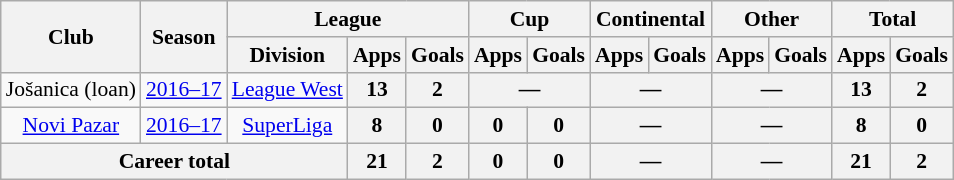<table class="wikitable" style="text-align: center;font-size:90%">
<tr>
<th rowspan="2">Club</th>
<th rowspan="2">Season</th>
<th colspan="3">League</th>
<th colspan="2">Cup</th>
<th colspan="2">Continental</th>
<th colspan="2">Other</th>
<th colspan="2">Total</th>
</tr>
<tr>
<th>Division</th>
<th>Apps</th>
<th>Goals</th>
<th>Apps</th>
<th>Goals</th>
<th>Apps</th>
<th>Goals</th>
<th>Apps</th>
<th>Goals</th>
<th>Apps</th>
<th>Goals</th>
</tr>
<tr>
<td>Jošanica (loan)</td>
<td><a href='#'>2016–17</a></td>
<td><a href='#'>League West</a></td>
<th>13</th>
<th>2</th>
<th colspan="2">—</th>
<th colspan="2">—</th>
<th colspan="2">—</th>
<th>13</th>
<th>2</th>
</tr>
<tr>
<td><a href='#'>Novi Pazar</a></td>
<td><a href='#'>2016–17</a></td>
<td><a href='#'>SuperLiga</a></td>
<th>8</th>
<th>0</th>
<th>0</th>
<th>0</th>
<th colspan="2">—</th>
<th colspan="2">—</th>
<th>8</th>
<th>0</th>
</tr>
<tr>
<th colspan="3">Career total</th>
<th>21</th>
<th>2</th>
<th>0</th>
<th>0</th>
<th colspan="2">—</th>
<th colspan="2">—</th>
<th>21</th>
<th>2</th>
</tr>
</table>
